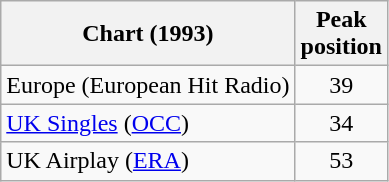<table class="wikitable">
<tr>
<th>Chart (1993)</th>
<th>Peak<br>position</th>
</tr>
<tr>
<td>Europe (European Hit Radio)</td>
<td align="center">39</td>
</tr>
<tr>
<td><a href='#'>UK Singles</a> (<a href='#'>OCC</a>)</td>
<td align="center">34</td>
</tr>
<tr>
<td>UK Airplay (<a href='#'>ERA</a>)</td>
<td align="center">53</td>
</tr>
</table>
